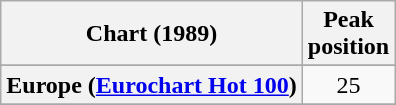<table class="wikitable sortable plainrowheaders" style="text-align:center">
<tr>
<th>Chart (1989)</th>
<th>Peak<br>position</th>
</tr>
<tr>
</tr>
<tr>
</tr>
<tr>
<th scope="row">Europe (<a href='#'>Eurochart Hot 100</a>)</th>
<td>25</td>
</tr>
<tr>
</tr>
<tr>
</tr>
<tr>
</tr>
<tr>
</tr>
<tr>
</tr>
<tr>
</tr>
</table>
